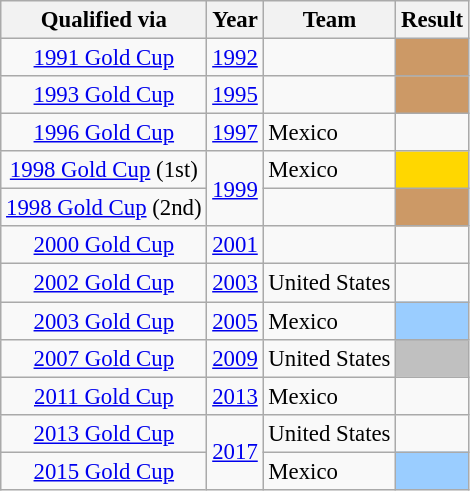<table class="wikitable sortable" style="font-size:95%; text-align:center" text-align:left"|>
<tr>
<th>Qualified via</th>
<th>Year</th>
<th>Team</th>
<th>Result</th>
</tr>
<tr>
<td><a href='#'>1991 Gold Cup</a></td>
<td><a href='#'>1992</a></td>
<td align=left></td>
<td style="background:#c96;"></td>
</tr>
<tr>
<td><a href='#'>1993 Gold Cup</a></td>
<td><a href='#'>1995</a></td>
<td align=left></td>
<td style="background:#c96;"></td>
</tr>
<tr>
<td><a href='#'>1996 Gold Cup</a></td>
<td><a href='#'>1997</a></td>
<td align=left> Mexico</td>
<td></td>
</tr>
<tr>
<td><a href='#'>1998 Gold Cup</a> (1st)</td>
<td rowspan="2"><a href='#'>1999</a></td>
<td align=left> Mexico</td>
<td bgcolor=gold></td>
</tr>
<tr>
<td><a href='#'>1998 Gold Cup</a> (2nd)</td>
<td align=left></td>
<td style="background:#c96;"></td>
</tr>
<tr>
<td><a href='#'>2000 Gold Cup</a></td>
<td><a href='#'>2001</a></td>
<td align=left></td>
<td></td>
</tr>
<tr>
<td><a href='#'>2002 Gold Cup</a></td>
<td><a href='#'>2003</a></td>
<td align=left> United States</td>
<td></td>
</tr>
<tr>
<td><a href='#'>2003 Gold Cup</a></td>
<td><a href='#'>2005</a></td>
<td align=left> Mexico</td>
<td style="background:#9acdff;"></td>
</tr>
<tr>
<td><a href='#'>2007 Gold Cup</a></td>
<td><a href='#'>2009</a></td>
<td align=left> United States</td>
<td bgcolor=silver></td>
</tr>
<tr>
<td><a href='#'>2011 Gold Cup</a></td>
<td><a href='#'>2013</a></td>
<td align=left> Mexico</td>
<td></td>
</tr>
<tr>
<td><a href='#'>2013 Gold Cup</a></td>
<td rowspan="2"><a href='#'>2017</a></td>
<td align=left> United States</td>
<td></td>
</tr>
<tr>
<td><a href='#'>2015 Gold Cup</a></td>
<td align=left> Mexico</td>
<td style="background:#9acdff;"></td>
</tr>
</table>
